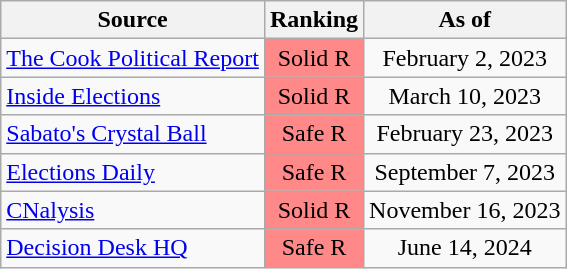<table class="wikitable" style="text-align:center">
<tr>
<th>Source</th>
<th>Ranking</th>
<th>As of</th>
</tr>
<tr>
<td align=left><a href='#'>The Cook Political Report</a></td>
<td style="color:black;background:#f88" data-sort-value=5>Solid R</td>
<td>February 2, 2023</td>
</tr>
<tr>
<td align=left><a href='#'>Inside Elections</a></td>
<td style="color:black;background:#f88" data-sort-value=5>Solid R</td>
<td>March 10, 2023</td>
</tr>
<tr>
<td align=left><a href='#'>Sabato's Crystal Ball</a></td>
<td style="color:black;background:#f88" data-sort-value=4>Safe R</td>
<td>February 23, 2023</td>
</tr>
<tr>
<td align=left><a href='#'>Elections Daily</a></td>
<td style="color:black;background:#f88" data-sort-value=4>Safe R</td>
<td>September 7, 2023</td>
</tr>
<tr>
<td align=left><a href='#'>CNalysis</a></td>
<td style="color:black;background:#f88" data-sort-value=5>Solid R</td>
<td>November 16, 2023</td>
</tr>
<tr>
<td align=left><a href='#'>Decision Desk HQ</a></td>
<td style="color:black;background:#f88" data-sort-value=4>Safe R</td>
<td>June 14, 2024</td>
</tr>
</table>
